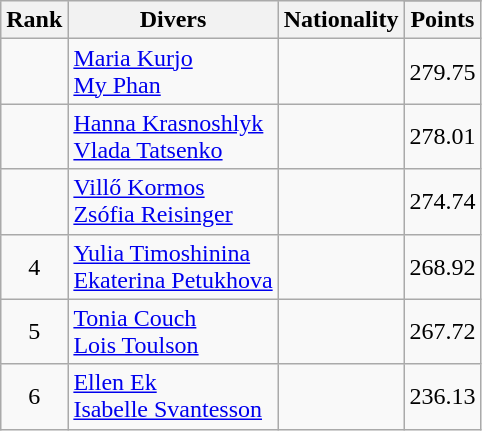<table class="wikitable sortable" style="text-align:center">
<tr>
<th rowspan=2>Rank</th>
<th rowspan=2>Divers</th>
<th rowspan=2>Nationality</th>
</tr>
<tr>
<th>Points</th>
</tr>
<tr>
<td></td>
<td align=left><a href='#'>Maria Kurjo</a><br><a href='#'>My Phan</a></td>
<td align=left></td>
<td>279.75</td>
</tr>
<tr>
<td></td>
<td align=left><a href='#'>Hanna Krasnoshlyk</a><br><a href='#'>Vlada Tatsenko</a></td>
<td align=left></td>
<td>278.01</td>
</tr>
<tr>
<td></td>
<td align=left><a href='#'>Villő Kormos</a><br><a href='#'>Zsófia Reisinger</a></td>
<td align=left></td>
<td>274.74</td>
</tr>
<tr>
<td>4</td>
<td align=left><a href='#'>Yulia Timoshinina</a><br><a href='#'>Ekaterina Petukhova</a></td>
<td align=left></td>
<td>268.92</td>
</tr>
<tr>
<td>5</td>
<td align=left><a href='#'>Tonia Couch</a><br><a href='#'>Lois Toulson</a></td>
<td align=left></td>
<td>267.72</td>
</tr>
<tr>
<td>6</td>
<td align=left><a href='#'>Ellen Ek</a><br><a href='#'>Isabelle Svantesson</a></td>
<td align=left></td>
<td>236.13</td>
</tr>
</table>
